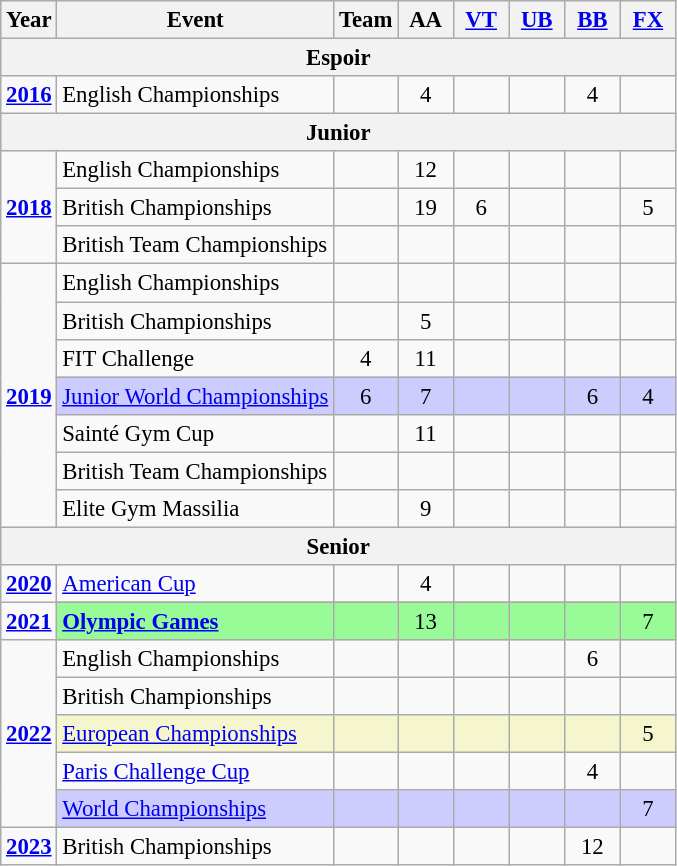<table class="wikitable" style="text-align:center; font-size:95%;">
<tr>
<th align="center">Year</th>
<th align="center">Event</th>
<th style="width:30px;">Team</th>
<th style="width:30px;">AA</th>
<th style="width:30px;"><a href='#'>VT</a></th>
<th style="width:30px;"><a href='#'>UB</a></th>
<th style="width:30px;"><a href='#'>BB</a></th>
<th style="width:30px;"><a href='#'>FX</a></th>
</tr>
<tr>
<th colspan="8"><strong>Espoir</strong></th>
</tr>
<tr>
<td><strong><a href='#'>2016</a></strong></td>
<td align=left>English Championships</td>
<td></td>
<td>4</td>
<td></td>
<td></td>
<td>4</td>
<td></td>
</tr>
<tr>
<th colspan="8"><strong>Junior</strong></th>
</tr>
<tr>
<td rowspan="3"><strong><a href='#'>2018</a></strong></td>
<td align=left>English Championships</td>
<td></td>
<td>12</td>
<td></td>
<td></td>
<td></td>
<td></td>
</tr>
<tr>
<td align=left>British Championships</td>
<td></td>
<td>19</td>
<td>6</td>
<td></td>
<td></td>
<td>5</td>
</tr>
<tr>
<td align=left>British Team Championships</td>
<td></td>
<td></td>
<td></td>
<td></td>
<td></td>
<td></td>
</tr>
<tr>
<td rowspan="7"><strong><a href='#'>2019</a></strong></td>
<td align=left>English Championships</td>
<td></td>
<td></td>
<td></td>
<td></td>
<td></td>
<td></td>
</tr>
<tr>
<td align=left>British Championships</td>
<td></td>
<td>5</td>
<td></td>
<td></td>
<td></td>
<td></td>
</tr>
<tr>
<td align=left>FIT Challenge</td>
<td>4</td>
<td>11</td>
<td></td>
<td></td>
<td></td>
<td></td>
</tr>
<tr style="background:#ccf;">
<td align=left><a href='#'>Junior World Championships</a></td>
<td>6</td>
<td>7</td>
<td></td>
<td></td>
<td>6</td>
<td>4</td>
</tr>
<tr>
<td align=left>Sainté Gym Cup</td>
<td></td>
<td>11</td>
<td></td>
<td></td>
<td></td>
<td></td>
</tr>
<tr>
<td align=left>British Team Championships</td>
<td></td>
<td></td>
<td></td>
<td></td>
<td></td>
<td></td>
</tr>
<tr>
<td align=left>Elite Gym Massilia</td>
<td></td>
<td>9</td>
<td></td>
<td></td>
<td></td>
<td></td>
</tr>
<tr>
<th colspan="8"><strong>Senior</strong></th>
</tr>
<tr>
<td rowspan="1"><strong><a href='#'>2020</a></strong></td>
<td align=left><a href='#'>American Cup</a></td>
<td></td>
<td>4</td>
<td></td>
<td></td>
<td></td>
<td></td>
</tr>
<tr>
<td rowspan="2"><strong><a href='#'>2021</a></strong></td>
</tr>
<tr bgcolor=98FB98>
<td align=left><strong><a href='#'>Olympic Games</a></strong></td>
<td></td>
<td>13</td>
<td></td>
<td></td>
<td></td>
<td>7</td>
</tr>
<tr>
<td rowspan="5"><strong><a href='#'>2022</a></strong></td>
<td align=left>English Championships</td>
<td></td>
<td></td>
<td></td>
<td></td>
<td>6</td>
<td></td>
</tr>
<tr>
<td align=left>British Championships</td>
<td></td>
<td></td>
<td></td>
<td></td>
<td></td>
<td></td>
</tr>
<tr bgcolor=#F5F6CE>
<td align=left><a href='#'>European Championships</a></td>
<td></td>
<td></td>
<td></td>
<td></td>
<td></td>
<td>5</td>
</tr>
<tr>
<td align=left><a href='#'>Paris Challenge Cup</a></td>
<td></td>
<td></td>
<td></td>
<td></td>
<td>4</td>
<td></td>
</tr>
<tr bgcolor=#CCCCFF>
<td align=left><a href='#'>World Championships</a></td>
<td></td>
<td></td>
<td></td>
<td></td>
<td></td>
<td>7</td>
</tr>
<tr>
<td rowspan="1"><strong><a href='#'>2023</a></strong></td>
<td align=left>British Championships</td>
<td></td>
<td></td>
<td></td>
<td></td>
<td>12</td>
<td></td>
</tr>
</table>
